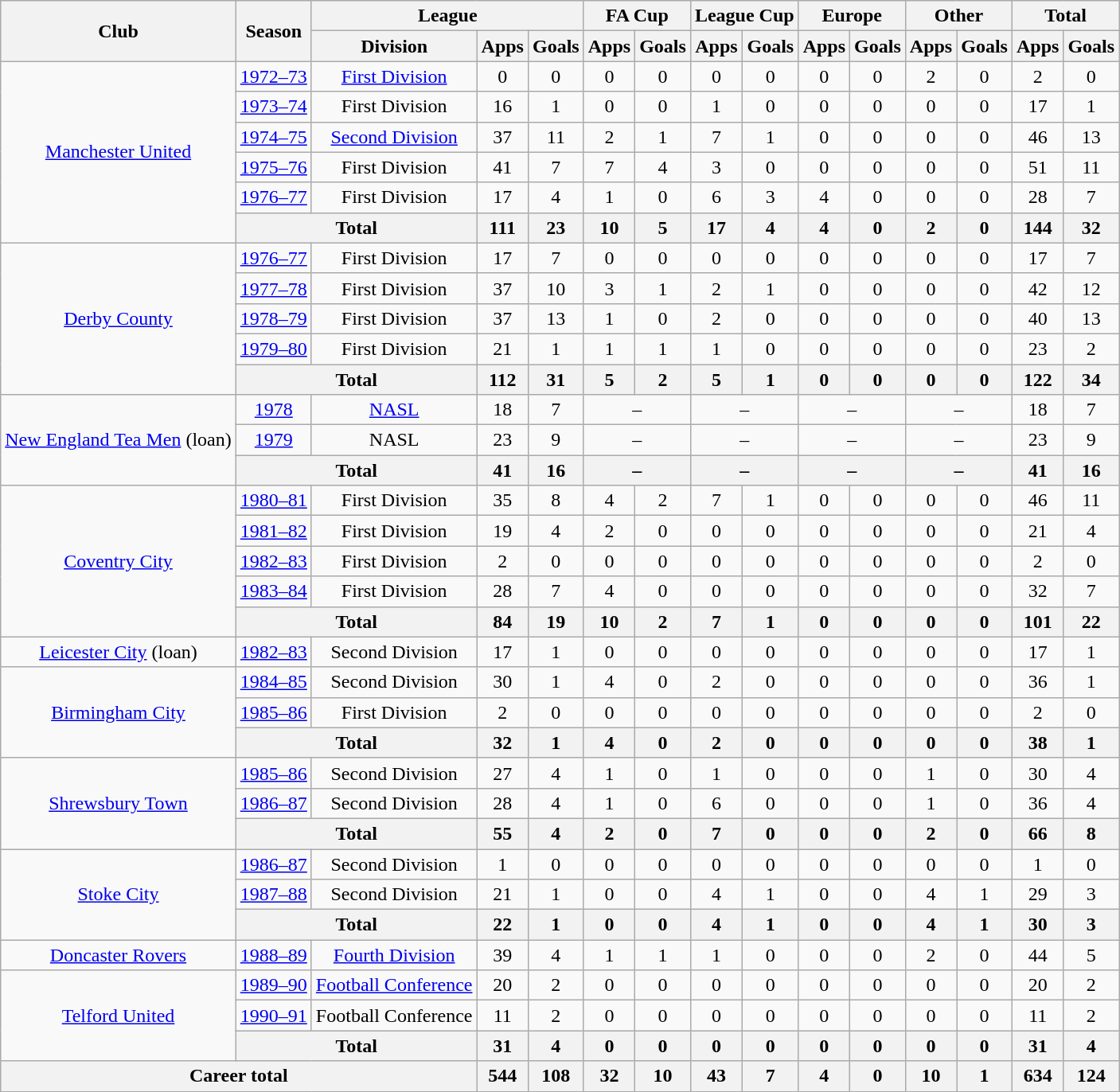<table class="wikitable" style="text-align: center;">
<tr>
<th rowspan="2">Club</th>
<th rowspan="2">Season</th>
<th colspan="3">League</th>
<th colspan="2">FA Cup</th>
<th colspan="2">League Cup</th>
<th colspan="2">Europe</th>
<th colspan="2">Other</th>
<th colspan="2">Total</th>
</tr>
<tr>
<th>Division</th>
<th>Apps</th>
<th>Goals</th>
<th>Apps</th>
<th>Goals</th>
<th>Apps</th>
<th>Goals</th>
<th>Apps</th>
<th>Goals</th>
<th>Apps</th>
<th>Goals</th>
<th>Apps</th>
<th>Goals</th>
</tr>
<tr>
<td rowspan="6"><a href='#'>Manchester United</a></td>
<td><a href='#'>1972–73</a></td>
<td><a href='#'>First Division</a></td>
<td>0</td>
<td>0</td>
<td>0</td>
<td>0</td>
<td>0</td>
<td>0</td>
<td>0</td>
<td>0</td>
<td>2</td>
<td>0</td>
<td>2</td>
<td>0</td>
</tr>
<tr>
<td><a href='#'>1973–74</a></td>
<td>First Division</td>
<td>16</td>
<td>1</td>
<td>0</td>
<td>0</td>
<td>1</td>
<td>0</td>
<td>0</td>
<td>0</td>
<td>0</td>
<td>0</td>
<td>17</td>
<td>1</td>
</tr>
<tr>
<td><a href='#'>1974–75</a></td>
<td><a href='#'>Second Division</a></td>
<td>37</td>
<td>11</td>
<td>2</td>
<td>1</td>
<td>7</td>
<td>1</td>
<td>0</td>
<td>0</td>
<td>0</td>
<td>0</td>
<td>46</td>
<td>13</td>
</tr>
<tr>
<td><a href='#'>1975–76</a></td>
<td>First Division</td>
<td>41</td>
<td>7</td>
<td>7</td>
<td>4</td>
<td>3</td>
<td>0</td>
<td>0</td>
<td>0</td>
<td>0</td>
<td>0</td>
<td>51</td>
<td>11</td>
</tr>
<tr>
<td><a href='#'>1976–77</a></td>
<td>First Division</td>
<td>17</td>
<td>4</td>
<td>1</td>
<td>0</td>
<td>6</td>
<td>3</td>
<td>4</td>
<td>0</td>
<td>0</td>
<td>0</td>
<td>28</td>
<td>7</td>
</tr>
<tr>
<th colspan="2">Total</th>
<th>111</th>
<th>23</th>
<th>10</th>
<th>5</th>
<th>17</th>
<th>4</th>
<th>4</th>
<th>0</th>
<th>2</th>
<th>0</th>
<th>144</th>
<th>32</th>
</tr>
<tr>
<td rowspan="5"><a href='#'>Derby County</a></td>
<td><a href='#'>1976–77</a></td>
<td>First Division</td>
<td>17</td>
<td>7</td>
<td>0</td>
<td>0</td>
<td>0</td>
<td>0</td>
<td>0</td>
<td>0</td>
<td>0</td>
<td>0</td>
<td>17</td>
<td>7</td>
</tr>
<tr>
<td><a href='#'>1977–78</a></td>
<td>First Division</td>
<td>37</td>
<td>10</td>
<td>3</td>
<td>1</td>
<td>2</td>
<td>1</td>
<td>0</td>
<td>0</td>
<td>0</td>
<td>0</td>
<td>42</td>
<td>12</td>
</tr>
<tr>
<td><a href='#'>1978–79</a></td>
<td>First Division</td>
<td>37</td>
<td>13</td>
<td>1</td>
<td>0</td>
<td>2</td>
<td>0</td>
<td>0</td>
<td>0</td>
<td>0</td>
<td>0</td>
<td>40</td>
<td>13</td>
</tr>
<tr>
<td><a href='#'>1979–80</a></td>
<td>First Division</td>
<td>21</td>
<td>1</td>
<td>1</td>
<td>1</td>
<td>1</td>
<td>0</td>
<td>0</td>
<td>0</td>
<td>0</td>
<td>0</td>
<td>23</td>
<td>2</td>
</tr>
<tr>
<th colspan="2">Total</th>
<th>112</th>
<th>31</th>
<th>5</th>
<th>2</th>
<th>5</th>
<th>1</th>
<th>0</th>
<th>0</th>
<th>0</th>
<th>0</th>
<th>122</th>
<th>34</th>
</tr>
<tr>
<td rowspan="3"><a href='#'>New England Tea Men</a> (loan)</td>
<td><a href='#'>1978</a></td>
<td><a href='#'>NASL</a></td>
<td>18</td>
<td>7</td>
<td colspan="2">–</td>
<td colspan="2">–</td>
<td colspan="2">–</td>
<td colspan="2">–</td>
<td>18</td>
<td>7</td>
</tr>
<tr>
<td><a href='#'>1979</a></td>
<td>NASL</td>
<td>23</td>
<td>9</td>
<td colspan="2">–</td>
<td colspan="2">–</td>
<td colspan="2">–</td>
<td colspan="2">–</td>
<td>23</td>
<td>9</td>
</tr>
<tr>
<th colspan="2">Total</th>
<th>41</th>
<th>16</th>
<th colspan="2">–</th>
<th colspan="2">–</th>
<th colspan="2">–</th>
<th colspan="2">–</th>
<th>41</th>
<th>16</th>
</tr>
<tr>
<td rowspan="5"><a href='#'>Coventry City</a></td>
<td><a href='#'>1980–81</a></td>
<td>First Division</td>
<td>35</td>
<td>8</td>
<td>4</td>
<td>2</td>
<td>7</td>
<td>1</td>
<td>0</td>
<td>0</td>
<td>0</td>
<td>0</td>
<td>46</td>
<td>11</td>
</tr>
<tr>
<td><a href='#'>1981–82</a></td>
<td>First Division</td>
<td>19</td>
<td>4</td>
<td>2</td>
<td>0</td>
<td>0</td>
<td>0</td>
<td>0</td>
<td>0</td>
<td>0</td>
<td>0</td>
<td>21</td>
<td>4</td>
</tr>
<tr>
<td><a href='#'>1982–83</a></td>
<td>First Division</td>
<td>2</td>
<td>0</td>
<td>0</td>
<td>0</td>
<td>0</td>
<td>0</td>
<td>0</td>
<td>0</td>
<td>0</td>
<td>0</td>
<td>2</td>
<td>0</td>
</tr>
<tr>
<td><a href='#'>1983–84</a></td>
<td>First Division</td>
<td>28</td>
<td>7</td>
<td>4</td>
<td>0</td>
<td>0</td>
<td>0</td>
<td>0</td>
<td>0</td>
<td>0</td>
<td>0</td>
<td>32</td>
<td>7</td>
</tr>
<tr>
<th colspan="2">Total</th>
<th>84</th>
<th>19</th>
<th>10</th>
<th>2</th>
<th>7</th>
<th>1</th>
<th>0</th>
<th>0</th>
<th>0</th>
<th>0</th>
<th>101</th>
<th>22</th>
</tr>
<tr>
<td><a href='#'>Leicester City</a> (loan)</td>
<td><a href='#'>1982–83</a></td>
<td>Second Division</td>
<td>17</td>
<td>1</td>
<td>0</td>
<td>0</td>
<td>0</td>
<td>0</td>
<td>0</td>
<td>0</td>
<td>0</td>
<td>0</td>
<td>17</td>
<td>1</td>
</tr>
<tr>
<td rowspan="3"><a href='#'>Birmingham City</a></td>
<td><a href='#'>1984–85</a></td>
<td>Second Division</td>
<td>30</td>
<td>1</td>
<td>4</td>
<td>0</td>
<td>2</td>
<td>0</td>
<td>0</td>
<td>0</td>
<td>0</td>
<td>0</td>
<td>36</td>
<td>1</td>
</tr>
<tr>
<td><a href='#'>1985–86</a></td>
<td>First Division</td>
<td>2</td>
<td>0</td>
<td>0</td>
<td>0</td>
<td>0</td>
<td>0</td>
<td>0</td>
<td>0</td>
<td>0</td>
<td>0</td>
<td>2</td>
<td>0</td>
</tr>
<tr>
<th colspan="2">Total</th>
<th>32</th>
<th>1</th>
<th>4</th>
<th>0</th>
<th>2</th>
<th>0</th>
<th>0</th>
<th>0</th>
<th>0</th>
<th>0</th>
<th>38</th>
<th>1</th>
</tr>
<tr>
<td rowspan="3"><a href='#'>Shrewsbury Town</a></td>
<td><a href='#'>1985–86</a></td>
<td>Second Division</td>
<td>27</td>
<td>4</td>
<td>1</td>
<td>0</td>
<td>1</td>
<td>0</td>
<td>0</td>
<td>0</td>
<td>1</td>
<td>0</td>
<td>30</td>
<td>4</td>
</tr>
<tr>
<td><a href='#'>1986–87</a></td>
<td>Second Division</td>
<td>28</td>
<td>4</td>
<td>1</td>
<td>0</td>
<td>6</td>
<td>0</td>
<td>0</td>
<td>0</td>
<td>1</td>
<td>0</td>
<td>36</td>
<td>4</td>
</tr>
<tr>
<th colspan="2">Total</th>
<th>55</th>
<th>4</th>
<th>2</th>
<th>0</th>
<th>7</th>
<th>0</th>
<th>0</th>
<th>0</th>
<th>2</th>
<th>0</th>
<th>66</th>
<th>8</th>
</tr>
<tr>
<td rowspan="3"><a href='#'>Stoke City</a></td>
<td><a href='#'>1986–87</a></td>
<td>Second Division</td>
<td>1</td>
<td>0</td>
<td>0</td>
<td>0</td>
<td>0</td>
<td>0</td>
<td>0</td>
<td>0</td>
<td>0</td>
<td>0</td>
<td>1</td>
<td>0</td>
</tr>
<tr>
<td><a href='#'>1987–88</a></td>
<td>Second Division</td>
<td>21</td>
<td>1</td>
<td>0</td>
<td>0</td>
<td>4</td>
<td>1</td>
<td>0</td>
<td>0</td>
<td>4</td>
<td>1</td>
<td>29</td>
<td>3</td>
</tr>
<tr>
<th colspan="2">Total</th>
<th>22</th>
<th>1</th>
<th>0</th>
<th>0</th>
<th>4</th>
<th>1</th>
<th>0</th>
<th>0</th>
<th>4</th>
<th>1</th>
<th>30</th>
<th>3</th>
</tr>
<tr>
<td><a href='#'>Doncaster Rovers</a></td>
<td><a href='#'>1988–89</a></td>
<td><a href='#'>Fourth Division</a></td>
<td>39</td>
<td>4</td>
<td>1</td>
<td>1</td>
<td>1</td>
<td>0</td>
<td>0</td>
<td>0</td>
<td>2</td>
<td>0</td>
<td>44</td>
<td>5</td>
</tr>
<tr>
<td rowspan=3><a href='#'>Telford United</a></td>
<td><a href='#'>1989–90</a></td>
<td><a href='#'>Football Conference</a></td>
<td>20</td>
<td>2</td>
<td>0</td>
<td>0</td>
<td>0</td>
<td>0</td>
<td>0</td>
<td>0</td>
<td>0</td>
<td>0</td>
<td>20</td>
<td>2</td>
</tr>
<tr>
<td><a href='#'>1990–91</a></td>
<td>Football Conference</td>
<td>11</td>
<td>2</td>
<td>0</td>
<td>0</td>
<td>0</td>
<td>0</td>
<td>0</td>
<td>0</td>
<td>0</td>
<td>0</td>
<td>11</td>
<td>2</td>
</tr>
<tr>
<th colspan="2">Total</th>
<th>31</th>
<th>4</th>
<th>0</th>
<th>0</th>
<th>0</th>
<th>0</th>
<th>0</th>
<th>0</th>
<th>0</th>
<th>0</th>
<th>31</th>
<th>4</th>
</tr>
<tr>
<th colspan="3">Career total</th>
<th>544</th>
<th>108</th>
<th>32</th>
<th>10</th>
<th>43</th>
<th>7</th>
<th>4</th>
<th>0</th>
<th>10</th>
<th>1</th>
<th>634</th>
<th>124</th>
</tr>
</table>
